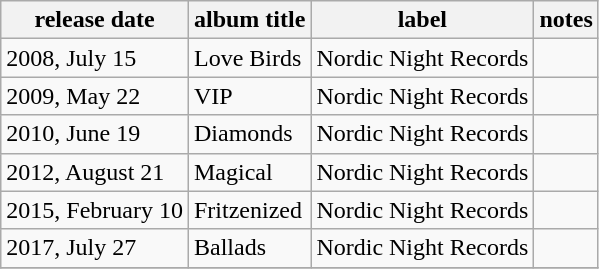<table class="wikitable">
<tr>
<th>release date</th>
<th>album title</th>
<th>label</th>
<th>notes</th>
</tr>
<tr>
<td>2008, July 15</td>
<td>Love Birds</td>
<td>Nordic Night Records</td>
<td></td>
</tr>
<tr>
<td>2009, May 22</td>
<td>VIP</td>
<td>Nordic Night Records</td>
<td></td>
</tr>
<tr>
<td>2010, June 19</td>
<td>Diamonds</td>
<td>Nordic Night Records</td>
<td></td>
</tr>
<tr>
<td>2012, August 21</td>
<td>Magical</td>
<td>Nordic Night Records</td>
<td></td>
</tr>
<tr>
<td>2015, February 10</td>
<td>Fritzenized</td>
<td>Nordic Night Records</td>
<td></td>
</tr>
<tr>
<td>2017, July 27</td>
<td>Ballads</td>
<td>Nordic Night Records</td>
<td></td>
</tr>
<tr>
</tr>
</table>
